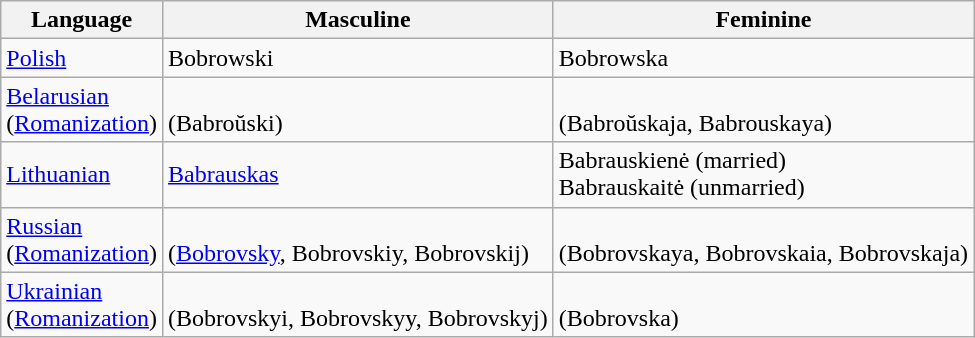<table class="wikitable">
<tr>
<th>Language</th>
<th>Masculine</th>
<th>Feminine</th>
</tr>
<tr>
<td><a href='#'>Polish</a></td>
<td>Bobrowski</td>
<td>Bobrowska</td>
</tr>
<tr>
<td><a href='#'>Belarusian</a> <br>(<a href='#'>Romanization</a>)</td>
<td><br>(Babroŭski)</td>
<td><br> (Babroŭskaja, Babrouskaya)</td>
</tr>
<tr>
<td><a href='#'>Lithuanian</a></td>
<td><a href='#'>Babrauskas</a></td>
<td>Babrauskienė (married)<br> Babrauskaitė (unmarried)</td>
</tr>
<tr>
<td><a href='#'>Russian</a> <br>(<a href='#'>Romanization</a>)</td>
<td><br> (<a href='#'>Bobrovsky</a>, Bobrovskiy, Bobrovskij)</td>
<td><br> (Bobrovskaya, Bobrovskaia, Bobrovskaja)</td>
</tr>
<tr>
<td><a href='#'>Ukrainian</a> <br>(<a href='#'>Romanization</a>)</td>
<td><br> (Bobrovskyi, Bobrovskyy, Bobrovskyj)</td>
<td><br> (Bobrovska)</td>
</tr>
</table>
